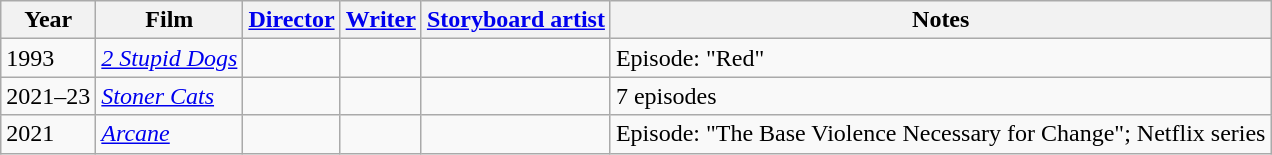<table class="wikitable" border="1">
<tr>
<th>Year</th>
<th>Film</th>
<th><a href='#'>Director</a></th>
<th><a href='#'>Writer</a></th>
<th><a href='#'>Storyboard artist</a></th>
<th>Notes</th>
</tr>
<tr>
<td>1993</td>
<td><em><a href='#'>2 Stupid Dogs</a></em></td>
<td></td>
<td></td>
<td></td>
<td>Episode: "Red"</td>
</tr>
<tr>
<td>2021–23</td>
<td><em><a href='#'>Stoner Cats</a></em></td>
<td></td>
<td></td>
<td></td>
<td>7 episodes</td>
</tr>
<tr>
<td>2021</td>
<td><em><a href='#'>Arcane</a></em></td>
<td></td>
<td></td>
<td></td>
<td>Episode: "The Base Violence Necessary for Change"; Netflix series</td>
</tr>
</table>
